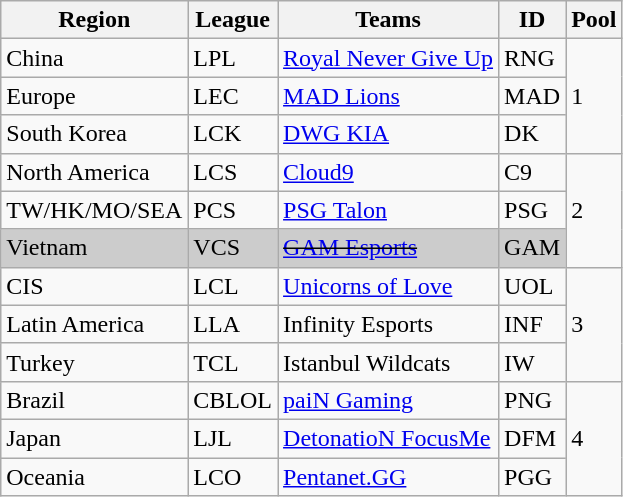<table class="wikitable" style="white-space:nowrap">
<tr>
<th>Region</th>
<th>League</th>
<th>Teams</th>
<th>ID</th>
<th>Pool</th>
</tr>
<tr>
<td>China</td>
<td title="League of Legends Pro League">LPL</td>
<td><a href='#'>Royal Never Give Up</a></td>
<td>RNG</td>
<td rowspan="3">1</td>
</tr>
<tr>
<td>Europe</td>
<td title="League of Legends European Championship">LEC</td>
<td><a href='#'>MAD Lions</a></td>
<td>MAD</td>
</tr>
<tr>
<td>South Korea</td>
<td title="League of Legends Champions Korea">LCK</td>
<td><a href='#'>DWG KIA</a></td>
<td>DK</td>
</tr>
<tr>
<td>North America</td>
<td title="League of Legends Championship Series">LCS</td>
<td><a href='#'>Cloud9</a></td>
<td>C9</td>
<td rowspan="3">2</td>
</tr>
<tr>
<td title="Taiwan/Hong Kong/Macau/Southeast Asia">TW/HK/MO/SEA</td>
<td title="Pacific Championship Series">PCS</td>
<td><a href='#'>PSG Talon</a></td>
<td>PSG</td>
</tr>
<tr style="background:#CCCCCC">
<td>Vietnam</td>
<td title="Vietnam Championship Series">VCS</td>
<td><s><a href='#'>GAM Esports</a></s></td>
<td>GAM</td>
</tr>
<tr>
<td title="Commonwealth of Independent States">CIS</td>
<td title="League of Legends Continental League">LCL</td>
<td><a href='#'>Unicorns of Love</a></td>
<td>UOL</td>
<td rowspan="3">3</td>
</tr>
<tr>
<td>Latin America</td>
<td title="Liga Latinoamérica">LLA</td>
<td>Infinity Esports</td>
<td>INF</td>
</tr>
<tr>
<td>Turkey</td>
<td title="Turkish Championship League">TCL</td>
<td>Istanbul Wildcats</td>
<td>IW</td>
</tr>
<tr>
<td>Brazil</td>
<td title="Campeonato Brasileiro de League of Legends">CBLOL</td>
<td><a href='#'>paiN Gaming</a></td>
<td>PNG</td>
<td rowspan="3">4</td>
</tr>
<tr>
<td>Japan</td>
<td title="League of Legends Japan League">LJL</td>
<td><a href='#'>DetonatioN FocusMe</a></td>
<td>DFM</td>
</tr>
<tr>
<td>Oceania</td>
<td title="League of Legends Circuit Oceania">LCO</td>
<td><a href='#'>Pentanet.GG</a></td>
<td>PGG</td>
</tr>
</table>
